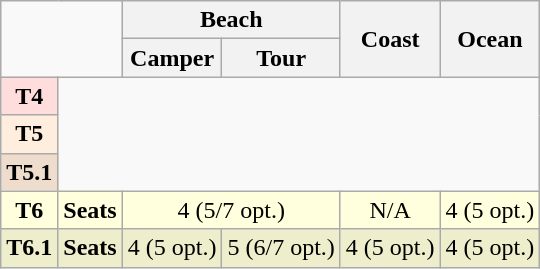<table class="wikitable" style="font-size:100%;text-align:center;">
<tr>
<td colspan=2 rowspan=2> </td>
<th colspan=2>Beach</th>
<th rowspan=2>Coast</th>
<th rowspan=2>Ocean</th>
</tr>
<tr>
<th>Camper</th>
<th>Tour</th>
</tr>
<tr>
<th style="background:#fdd;" rowspan=1>T4</th>
</tr>
<tr>
<th style="background:#fed;" rowspan=1>T5</th>
</tr>
<tr>
<th style="background:#edc;" rowspan=1>T5.1</th>
</tr>
<tr style="background:#ffd;">
<th style="background:#ffd;" rowspan=1>T6</th>
<th style="background:#ffd;">Seats</th>
<td colspan=2>4 (5/7 opt.)</td>
<td>N/A</td>
<td>4 (5 opt.)</td>
</tr>
<tr style="background:#eec;">
<th style="background:#eec;" rowspan=1>T6.1</th>
<th style="background:#eec;">Seats</th>
<td>4 (5 opt.)</td>
<td>5 (6/7 opt.)</td>
<td>4 (5 opt.)</td>
<td>4 (5 opt.)</td>
</tr>
</table>
